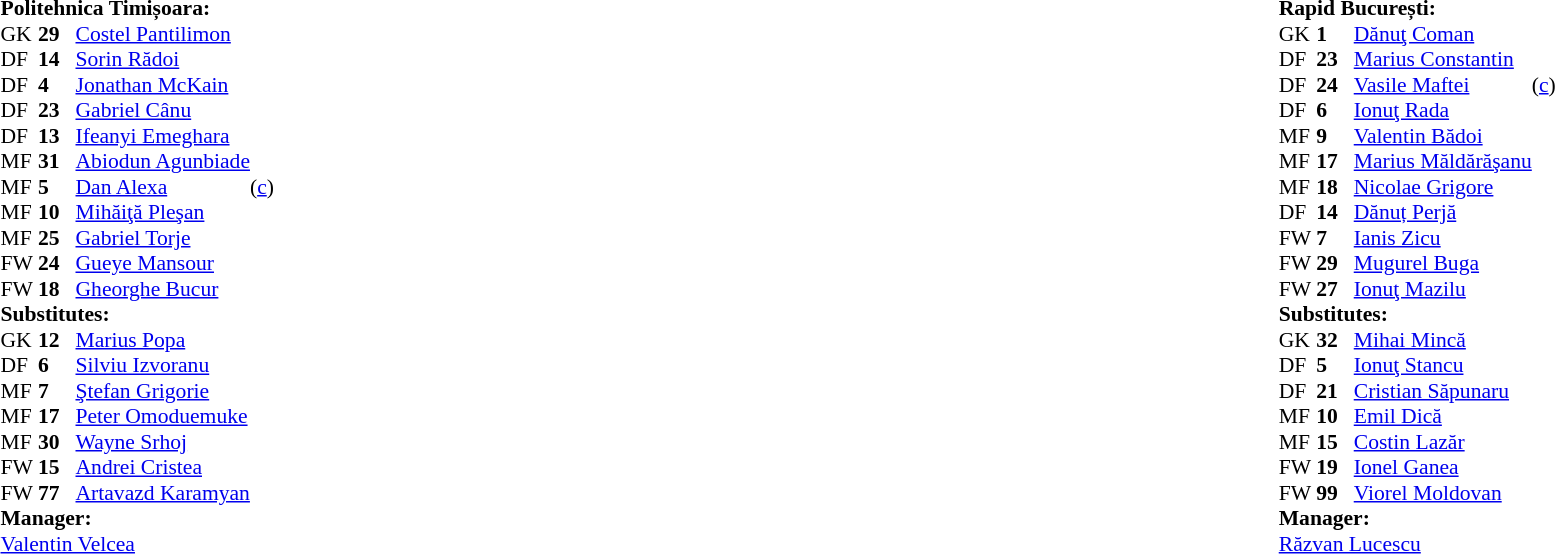<table width="100%">
<tr>
<td valign="top" width="50%"><br><table style="font-size: 90%" cellspacing="0" cellpadding="0">
<tr>
<td colspan="4"><strong>Politehnica Timișoara:</strong></td>
</tr>
<tr>
<th width=25></th>
<th width=25></th>
</tr>
<tr>
<td>GK</td>
<td><strong>29</strong></td>
<td> <a href='#'>Costel Pantilimon</a></td>
</tr>
<tr>
<td>DF</td>
<td><strong>14</strong></td>
<td> <a href='#'>Sorin Rădoi</a></td>
</tr>
<tr>
<td>DF</td>
<td><strong>4</strong></td>
<td> <a href='#'>Jonathan McKain</a></td>
</tr>
<tr>
<td>DF</td>
<td><strong>23</strong></td>
<td> <a href='#'>Gabriel Cânu</a></td>
<td></td>
</tr>
<tr>
<td>DF</td>
<td><strong>13</strong></td>
<td> <a href='#'>Ifeanyi Emeghara</a></td>
</tr>
<tr>
<td>MF</td>
<td><strong>31</strong></td>
<td> <a href='#'>Abiodun Agunbiade</a></td>
</tr>
<tr>
<td>MF</td>
<td><strong>5</strong></td>
<td> <a href='#'>Dan Alexa</a></td>
<td>(<a href='#'>c</a>) </td>
</tr>
<tr>
<td>MF</td>
<td><strong>10</strong></td>
<td> <a href='#'>Mihăiţă Pleşan</a></td>
<td></td>
<td></td>
</tr>
<tr>
<td>MF</td>
<td><strong>25</strong></td>
<td> <a href='#'>Gabriel Torje</a></td>
</tr>
<tr>
<td>FW</td>
<td><strong>24</strong></td>
<td> <a href='#'>Gueye Mansour</a></td>
<td></td>
<td></td>
</tr>
<tr>
<td>FW</td>
<td><strong>18</strong></td>
<td> <a href='#'>Gheorghe Bucur</a></td>
</tr>
<tr>
<td colspan=3><strong>Substitutes:</strong></td>
</tr>
<tr>
<td>GK</td>
<td><strong>12</strong></td>
<td> <a href='#'>Marius Popa</a></td>
</tr>
<tr>
<td>DF</td>
<td><strong>6</strong></td>
<td> <a href='#'>Silviu Izvoranu</a></td>
</tr>
<tr>
<td>MF</td>
<td><strong>7</strong></td>
<td> <a href='#'>Ştefan Grigorie</a></td>
</tr>
<tr>
<td>MF</td>
<td><strong>17</strong></td>
<td> <a href='#'>Peter Omoduemuke</a></td>
<td></td>
<td></td>
</tr>
<tr>
<td>MF</td>
<td><strong>30</strong></td>
<td> <a href='#'>Wayne Srhoj</a></td>
</tr>
<tr>
<td>FW</td>
<td><strong>15</strong></td>
<td> <a href='#'>Andrei Cristea</a></td>
<td></td>
<td></td>
</tr>
<tr>
<td>FW</td>
<td><strong>77</strong></td>
<td> <a href='#'>Artavazd Karamyan</a></td>
</tr>
<tr>
<td colspan=3><strong>Manager:</strong></td>
</tr>
<tr>
<td colspan=4> <a href='#'>Valentin Velcea</a></td>
</tr>
</table>
</td>
<td><br><table style="font-size: 90%" cellspacing="0" cellpadding="0" align=center>
<tr>
<td colspan="4"><strong>Rapid București:</strong></td>
</tr>
<tr>
<th width=25></th>
<th width=25></th>
</tr>
<tr>
<td>GK</td>
<td><strong>1</strong></td>
<td> <a href='#'>Dănuţ Coman</a></td>
</tr>
<tr>
<td>DF</td>
<td><strong>23</strong></td>
<td> <a href='#'>Marius Constantin</a></td>
<td></td>
</tr>
<tr>
<td>DF</td>
<td><strong>24</strong></td>
<td> <a href='#'>Vasile Maftei</a></td>
<td>(<a href='#'>c</a>) </td>
</tr>
<tr>
<td>DF</td>
<td><strong>6</strong></td>
<td> <a href='#'>Ionuţ Rada</a></td>
<td></td>
</tr>
<tr>
<td>MF</td>
<td><strong>9</strong></td>
<td> <a href='#'>Valentin Bădoi</a></td>
<td></td>
<td></td>
</tr>
<tr>
<td>MF</td>
<td><strong>17</strong></td>
<td> <a href='#'>Marius Măldărăşanu</a></td>
<td></td>
</tr>
<tr>
<td>MF</td>
<td><strong>18</strong></td>
<td> <a href='#'>Nicolae Grigore</a></td>
<td></td>
</tr>
<tr>
<td>DF</td>
<td><strong>14</strong></td>
<td> <a href='#'>Dănuț Perjă</a></td>
</tr>
<tr>
<td>FW</td>
<td><strong>7</strong></td>
<td> <a href='#'>Ianis Zicu</a></td>
</tr>
<tr>
<td>FW</td>
<td><strong>29</strong></td>
<td> <a href='#'>Mugurel Buga</a></td>
<td></td>
<td></td>
</tr>
<tr>
<td>FW</td>
<td><strong>27</strong></td>
<td> <a href='#'>Ionuţ Mazilu</a></td>
<td></td>
<td></td>
</tr>
<tr>
<td colspan=3><strong>Substitutes:</strong></td>
</tr>
<tr>
<td>GK</td>
<td><strong>32</strong></td>
<td> <a href='#'>Mihai Mincă</a></td>
</tr>
<tr>
<td>DF</td>
<td><strong>5</strong></td>
<td> <a href='#'>Ionuţ Stancu</a></td>
</tr>
<tr>
<td>DF</td>
<td><strong>21</strong></td>
<td> <a href='#'>Cristian Săpunaru</a></td>
</tr>
<tr>
<td>MF</td>
<td><strong>10</strong></td>
<td> <a href='#'>Emil Dică</a></td>
<td></td>
<td></td>
</tr>
<tr>
<td>MF</td>
<td><strong>15</strong></td>
<td> <a href='#'>Costin Lazăr</a></td>
<td></td>
<td></td>
</tr>
<tr>
<td>FW</td>
<td><strong>19</strong></td>
<td> <a href='#'>Ionel Ganea</a></td>
</tr>
<tr>
<td>FW</td>
<td><strong>99</strong></td>
<td> <a href='#'>Viorel Moldovan</a></td>
<td></td>
<td></td>
</tr>
<tr>
<td colspan=3><strong>Manager:</strong></td>
</tr>
<tr>
<td colspan=4> <a href='#'>Răzvan Lucescu</a></td>
</tr>
</table>
</td>
</tr>
<tr>
</tr>
</table>
